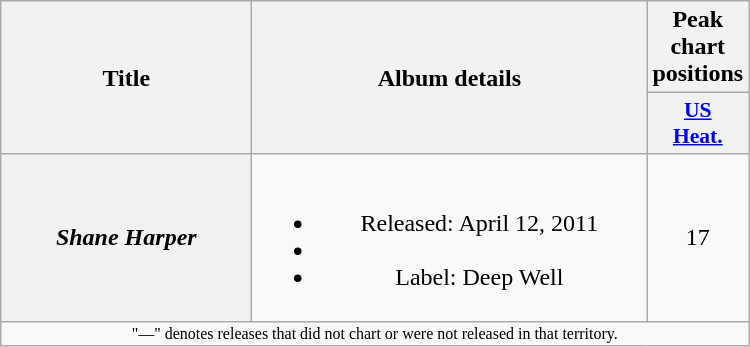<table class="wikitable plainrowheaders" style=text-align:center>
<tr>
<th scope="col" rowspan="2" style="width:10em;">Title</th>
<th scope="col" rowspan="2" style="width:16em;">Album details</th>
<th scope="col" colspan="1">Peak chart positions</th>
</tr>
<tr>
<th scope="col" style="width:4em;font-size:90%;"><a href='#'>US<br>Heat.</a><br></th>
</tr>
<tr>
<th scope="row"><em>Shane Harper</em></th>
<td><br><ul><li>Released: April 12, 2011</li><li></li><li>Label: Deep Well</li></ul></td>
<td>17</td>
</tr>
<tr>
<td align="center" colspan="15" style="font-size:8pt">"—" denotes releases that did not chart or were not released in that territory.</td>
</tr>
</table>
